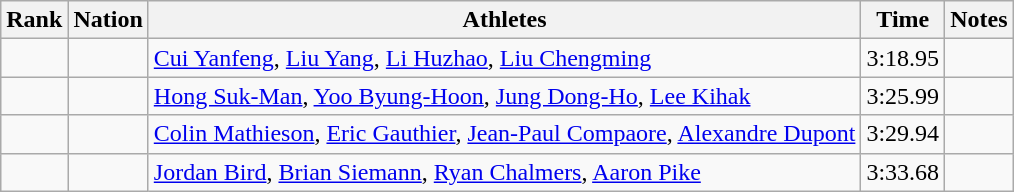<table class="wikitable sortable" style="text-align:center">
<tr>
<th>Rank</th>
<th>Nation</th>
<th>Athletes</th>
<th>Time</th>
<th>Notes</th>
</tr>
<tr>
<td></td>
<td align=left></td>
<td align=left><a href='#'>Cui Yanfeng</a>, <a href='#'>Liu Yang</a>, <a href='#'>Li Huzhao</a>, <a href='#'>Liu Chengming</a></td>
<td>3:18.95</td>
<td></td>
</tr>
<tr>
<td></td>
<td align=left></td>
<td align=left><a href='#'>Hong Suk-Man</a>, <a href='#'>Yoo Byung-Hoon</a>, <a href='#'>Jung Dong-Ho</a>, <a href='#'>Lee Kihak</a></td>
<td>3:25.99</td>
<td></td>
</tr>
<tr>
<td></td>
<td align=left></td>
<td align=left><a href='#'>Colin Mathieson</a>, <a href='#'>Eric Gauthier</a>, <a href='#'>Jean-Paul Compaore</a>, <a href='#'>Alexandre Dupont</a></td>
<td>3:29.94</td>
<td></td>
</tr>
<tr>
<td></td>
<td align=left></td>
<td align=left><a href='#'>Jordan Bird</a>, <a href='#'>Brian Siemann</a>, <a href='#'>Ryan Chalmers</a>, <a href='#'>Aaron Pike</a></td>
<td>3:33.68</td>
<td></td>
</tr>
</table>
